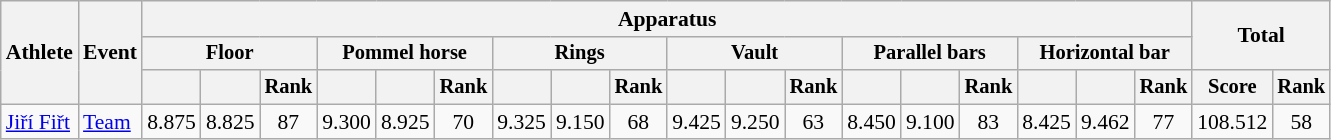<table class=wikitable style=font-size:90%;text-align:center>
<tr>
<th rowspan=3>Athlete</th>
<th rowspan=3>Event</th>
<th colspan=18>Apparatus</th>
<th colspan=2 rowspan=2>Total</th>
</tr>
<tr style=font-size:95%>
<th colspan=3>Floor</th>
<th colspan=3>Pommel horse</th>
<th colspan=3>Rings</th>
<th colspan=3>Vault</th>
<th colspan=3>Parallel bars</th>
<th colspan=3>Horizontal bar</th>
</tr>
<tr style=font-size:95%>
<th></th>
<th></th>
<th>Rank</th>
<th></th>
<th></th>
<th>Rank</th>
<th></th>
<th></th>
<th>Rank</th>
<th></th>
<th></th>
<th>Rank</th>
<th></th>
<th></th>
<th>Rank</th>
<th></th>
<th></th>
<th>Rank</th>
<th>Score</th>
<th>Rank</th>
</tr>
<tr>
<td align=left><a href='#'>Jiří Fiřt</a></td>
<td align=left rowspan=8><a href='#'>Team</a></td>
<td>8.875</td>
<td>8.825</td>
<td>87</td>
<td>9.300</td>
<td>8.925</td>
<td>70</td>
<td>9.325</td>
<td>9.150</td>
<td>68</td>
<td>9.425</td>
<td>9.250</td>
<td>63</td>
<td>8.450</td>
<td>9.100</td>
<td>83</td>
<td>8.425</td>
<td>9.462</td>
<td>77</td>
<td>108.512</td>
<td>58</td>
</tr>
</table>
